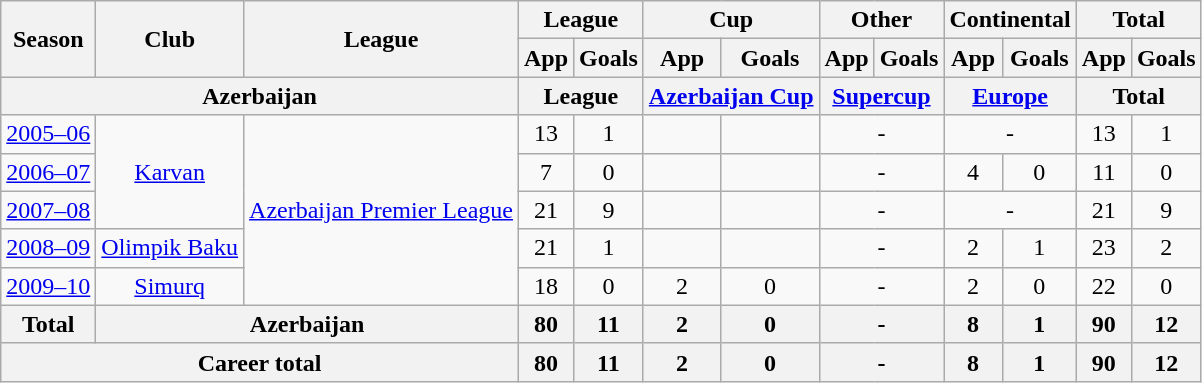<table class="wikitable">
<tr>
<th rowspan=2>Season</th>
<th ! rowspan=2>Club</th>
<th ! rowspan=2>League</th>
<th ! colspan=2>League</th>
<th ! colspan=2>Cup</th>
<th ! colspan=2>Other</th>
<th ! colspan=2>Continental</th>
<th colspan=3>Total</th>
</tr>
<tr>
<th>App</th>
<th>Goals</th>
<th>App</th>
<th>Goals</th>
<th>App</th>
<th>Goals</th>
<th>App</th>
<th>Goals</th>
<th>App</th>
<th>Goals</th>
</tr>
<tr>
<th colspan=3>Azerbaijan</th>
<th colspan=2>League</th>
<th colspan=2><a href='#'>Azerbaijan Cup</a></th>
<th colspan=2><a href='#'>Supercup</a></th>
<th colspan=2><a href='#'>Europe</a></th>
<th colspan=2>Total</th>
</tr>
<tr align=center>
<td><a href='#'>2005–06</a></td>
<td rowspan="3"><a href='#'>Karvan</a></td>
<td rowspan="5"><a href='#'>Azerbaijan Premier League</a></td>
<td>13</td>
<td>1</td>
<td></td>
<td></td>
<td colspan="2">-</td>
<td colspan="2">-</td>
<td>13</td>
<td>1</td>
</tr>
<tr align=center>
<td><a href='#'>2006–07</a></td>
<td>7</td>
<td>0</td>
<td></td>
<td></td>
<td colspan="2">-</td>
<td>4</td>
<td>0</td>
<td>11</td>
<td>0</td>
</tr>
<tr align=center>
<td><a href='#'>2007–08</a></td>
<td>21</td>
<td>9</td>
<td></td>
<td></td>
<td colspan="2">-</td>
<td colspan="2">-</td>
<td>21</td>
<td>9</td>
</tr>
<tr align=center>
<td><a href='#'>2008–09</a></td>
<td><a href='#'>Olimpik Baku</a></td>
<td>21</td>
<td>1</td>
<td></td>
<td></td>
<td colspan="2">-</td>
<td>2</td>
<td>1</td>
<td>23</td>
<td>2</td>
</tr>
<tr align=center>
<td><a href='#'>2009–10</a></td>
<td><a href='#'>Simurq</a></td>
<td>18</td>
<td>0</td>
<td>2</td>
<td>0</td>
<td colspan="2">-</td>
<td>2</td>
<td>0</td>
<td>22</td>
<td>0</td>
</tr>
<tr>
<th rowspan=1>Total</th>
<th colspan=2>Azerbaijan</th>
<th>80</th>
<th>11</th>
<th>2</th>
<th>0</th>
<th colspan="2">-</th>
<th>8</th>
<th>1</th>
<th>90</th>
<th>12</th>
</tr>
<tr>
<th colspan=3>Career total</th>
<th>80</th>
<th>11</th>
<th>2</th>
<th>0</th>
<th colspan="2">-</th>
<th>8</th>
<th>1</th>
<th>90</th>
<th>12</th>
</tr>
</table>
